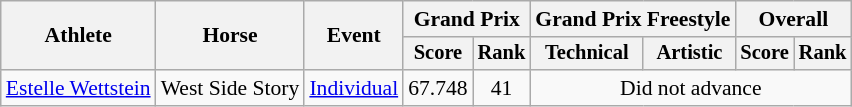<table class=wikitable style=font-size:90%;>
<tr>
<th rowspan="2">Athlete</th>
<th rowspan="2">Horse</th>
<th rowspan="2">Event</th>
<th colspan="2">Grand Prix</th>
<th colspan="2">Grand Prix Freestyle</th>
<th colspan="2">Overall</th>
</tr>
<tr style="font-size:95%">
<th>Score</th>
<th>Rank</th>
<th>Technical</th>
<th>Artistic</th>
<th>Score</th>
<th>Rank</th>
</tr>
<tr align=center>
<td align=left><a href='#'>Estelle Wettstein</a></td>
<td align=left>West Side Story</td>
<td align=left><a href='#'>Individual</a></td>
<td>67.748</td>
<td>41</td>
<td colspan=4>Did not advance</td>
</tr>
</table>
